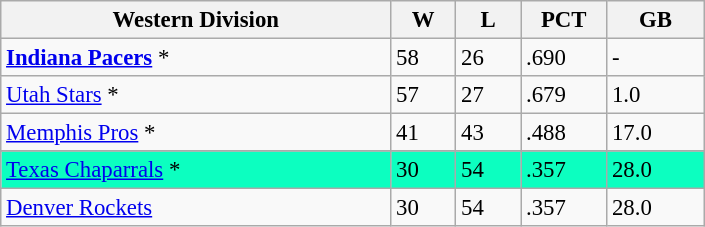<table class="wikitable" style="font-size: 95%;" width="470">
<tr>
<th width="30%">Western Division</th>
<th width="5%">W</th>
<th width="5%">L</th>
<th width="5%">PCT</th>
<th width="7.5%">GB</th>
</tr>
<tr>
<td align="left"><strong><a href='#'>Indiana Pacers</a></strong> *</td>
<td>58</td>
<td>26</td>
<td>.690</td>
<td>-</td>
</tr>
<tr>
<td align="left"><a href='#'>Utah Stars</a> *</td>
<td>57</td>
<td>27</td>
<td>.679</td>
<td>1.0</td>
</tr>
<tr>
<td align="left"><a href='#'>Memphis Pros</a> *</td>
<td>41</td>
<td>43</td>
<td>.488</td>
<td>17.0</td>
</tr>
<tr>
</tr>
<tr bgcolor=“ccffcc”>
<td align="left"><a href='#'>Texas Chaparrals</a> *</td>
<td>30</td>
<td>54</td>
<td>.357</td>
<td>28.0</td>
</tr>
<tr>
<td align="left"><a href='#'>Denver Rockets</a></td>
<td>30</td>
<td>54</td>
<td>.357</td>
<td>28.0</td>
</tr>
</table>
